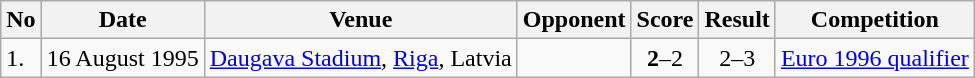<table class="wikitable" style="font-size:100%;">
<tr>
<th>No</th>
<th>Date</th>
<th>Venue</th>
<th>Opponent</th>
<th>Score</th>
<th>Result</th>
<th>Competition</th>
</tr>
<tr>
<td>1.</td>
<td>16 August 1995</td>
<td><a href='#'>Daugava Stadium</a>, <a href='#'>Riga</a>, Latvia</td>
<td></td>
<td align=center><strong>2</strong>–2</td>
<td align=center>2–3</td>
<td><a href='#'>Euro 1996 qualifier</a></td>
</tr>
</table>
